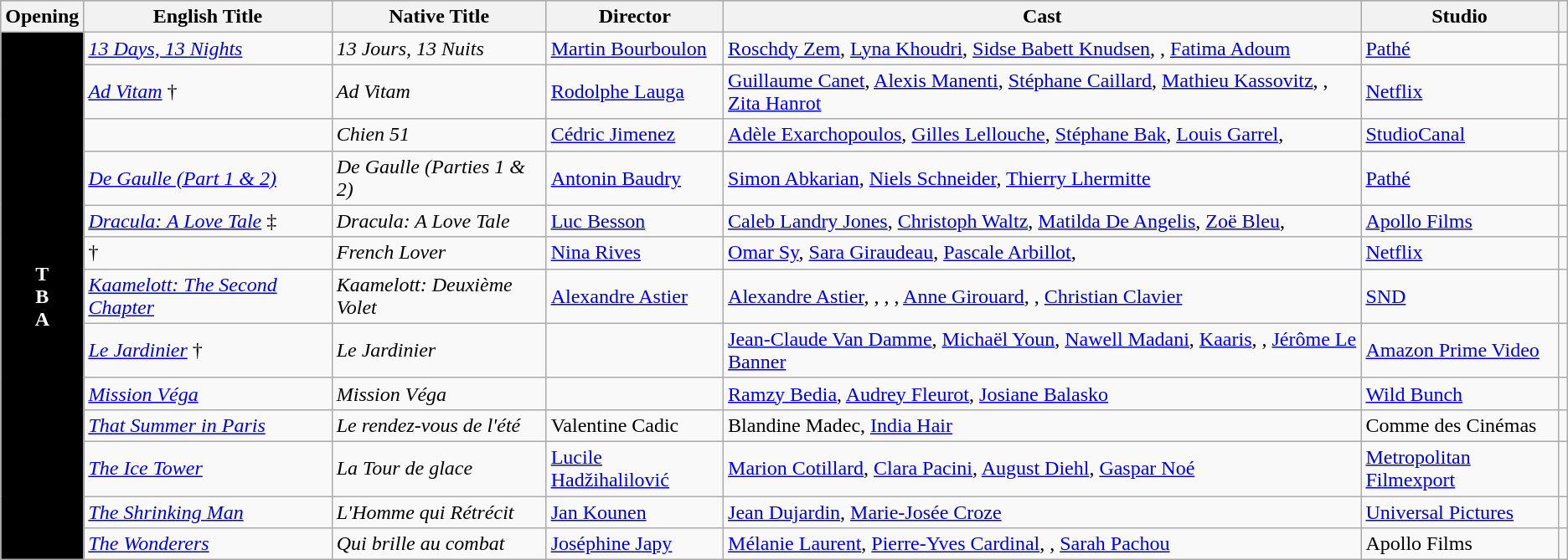<table class="wikitable sortable">
<tr style="background:#b0e0e6; text-align:center;">
<th>Opening</th>
<th>English Title</th>
<th>Native Title</th>
<th>Director</th>
<th>Cast</th>
<th>Studio</th>
<th></th>
</tr>
<tr>
<th rowspan="13" style="text-align:center; background:black; color: white;"><strong>T<br>B<br>A</strong></th>
<td><em><a href='#'>13 Days, 13 Nights</a></em></td>
<td><em>13 Jours, 13 Nuits</em></td>
<td><a href='#'>Martin Bourboulon</a></td>
<td><a href='#'>Roschdy Zem</a>, <a href='#'>Lyna Khoudri</a>, <a href='#'>Sidse Babett Knudsen</a>, , <a href='#'>Fatima Adoum</a></td>
<td><a href='#'>Pathé</a></td>
<td></td>
</tr>
<tr>
<td><em><a href='#'>Ad Vitam</a></em> †</td>
<td><em>Ad Vitam</em></td>
<td><a href='#'>Rodolphe Lauga</a></td>
<td><a href='#'>Guillaume Canet</a>, <a href='#'>Alexis Manenti</a>, <a href='#'>Stéphane Caillard</a>, <a href='#'>Mathieu Kassovitz</a>, , <a href='#'>Zita Hanrot</a></td>
<td><a href='#'>Netflix</a></td>
<td></td>
</tr>
<tr>
<td><em></em></td>
<td><em>Chien 51</em></td>
<td><a href='#'>Cédric Jimenez</a></td>
<td><a href='#'>Adèle Exarchopoulos</a>, <a href='#'>Gilles Lellouche</a>, <a href='#'>Stéphane Bak</a>, <a href='#'>Louis Garrel</a>, </td>
<td><a href='#'>StudioCanal</a></td>
<td></td>
</tr>
<tr>
<td><em><a href='#'>De Gaulle (Part 1 & 2)</a></em></td>
<td><em>De Gaulle (Parties 1 & 2)</em></td>
<td><a href='#'>Antonin Baudry</a></td>
<td><a href='#'>Simon Abkarian</a>, <a href='#'>Niels Schneider</a>, <a href='#'>Thierry Lhermitte</a></td>
<td><a href='#'>Pathé</a></td>
<td></td>
</tr>
<tr>
<td><em><a href='#'>Dracula: A Love Tale</a></em> ‡</td>
<td><em>Dracula: A Love Tale</em></td>
<td><a href='#'>Luc Besson</a></td>
<td><a href='#'>Caleb Landry Jones</a>, <a href='#'>Christoph Waltz</a>, <a href='#'>Matilda De Angelis</a>, <a href='#'>Zoë Bleu</a>, </td>
<td><a href='#'>Apollo Films</a></td>
<td></td>
</tr>
<tr>
<td><em></em> †</td>
<td><em>French Lover</em></td>
<td><a href='#'>Nina Rives</a></td>
<td><a href='#'>Omar Sy</a>, <a href='#'>Sara Giraudeau</a>, <a href='#'>Pascale Arbillot</a>, </td>
<td><a href='#'>Netflix</a></td>
<td></td>
</tr>
<tr>
<td><em><a href='#'>Kaamelott: The Second Chapter</a></em></td>
<td><em>Kaamelott: Deuxième Volet</em></td>
<td><a href='#'>Alexandre Astier</a></td>
<td><a href='#'>Alexandre Astier</a>, , , , <a href='#'>Anne Girouard</a>, , <a href='#'>Christian Clavier</a></td>
<td><a href='#'>SND</a></td>
<td></td>
</tr>
<tr>
<td><em><a href='#'>Le Jardinier</a></em> †</td>
<td><em>Le Jardinier</em></td>
<td></td>
<td><a href='#'>Jean-Claude Van Damme</a>, <a href='#'>Michaël Youn</a>, <a href='#'>Nawell Madani</a>, <a href='#'>Kaaris</a>, , <a href='#'>Jérôme Le Banner</a></td>
<td><a href='#'>Amazon Prime Video</a></td>
<td></td>
</tr>
<tr>
<td><em><a href='#'>Mission Véga</a></em></td>
<td><em>Mission Véga</em></td>
<td></td>
<td><a href='#'>Ramzy Bedia</a>, <a href='#'>Audrey Fleurot</a>, <a href='#'>Josiane Balasko</a></td>
<td><a href='#'>Wild Bunch</a></td>
<td></td>
</tr>
<tr>
<td><em><a href='#'>That Summer in Paris</a></em></td>
<td><em>Le rendez-vous de l'été</em></td>
<td>Valentine Cadic</td>
<td>Blandine Madec, <a href='#'>India Hair</a></td>
<td>Comme des Cinémas</td>
<td></td>
</tr>
<tr>
<td><em><a href='#'>The Ice Tower</a></em></td>
<td><em>La Tour de glace</em></td>
<td><a href='#'>Lucile Hadžihalilović</a></td>
<td><a href='#'>Marion Cotillard</a>, <a href='#'>Clara Pacini</a>, <a href='#'>August Diehl</a>, <a href='#'>Gaspar Noé</a></td>
<td><a href='#'>Metropolitan Filmexport</a></td>
<td></td>
</tr>
<tr>
<td><em><a href='#'>The Shrinking Man</a></em></td>
<td><em>L'Homme qui Rétrécit</em></td>
<td><a href='#'>Jan Kounen</a></td>
<td><a href='#'>Jean Dujardin</a>, <a href='#'>Marie-Josée Croze</a></td>
<td><a href='#'>Universal Pictures</a></td>
<td></td>
</tr>
<tr>
<td><em><a href='#'>The Wonderers</a></em></td>
<td><em>Qui brille au combat</em></td>
<td><a href='#'>Joséphine Japy</a></td>
<td><a href='#'>Mélanie Laurent</a>, <a href='#'>Pierre-Yves Cardinal</a>, , <a href='#'>Sarah Pachou</a></td>
<td>Apollo Films</td>
<td></td>
</tr>
</table>
